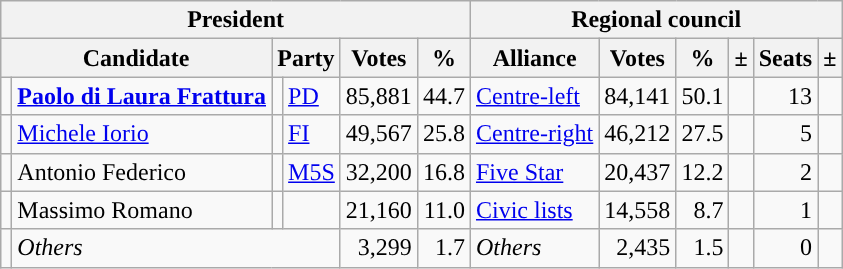<table class="wikitable" style="text-align:right">
<tr>
<th colspan="6">President</th>
<th colspan="6">Regional council</th>
</tr>
<tr>
<th colspan="2">Candidate</th>
<th colspan="2">Party</th>
<th>Votes</th>
<th>%</th>
<th>Alliance</th>
<th>Votes</th>
<th>%</th>
<th>±</th>
<th>Seats</th>
<th>±</th>
</tr>
<tr>
<td></td>
<td style="text-align:left"><strong><a href='#'>Paolo di Laura Frattura</a></strong></td>
<td></td>
<td style="text-align:left"><a href='#'>PD</a></td>
<td>85,881</td>
<td>44.7</td>
<td style="text-align:left"><a href='#'>Centre-left</a></td>
<td>84,141</td>
<td>50.1</td>
<td></td>
<td>13</td>
<td></td>
</tr>
<tr>
<td></td>
<td style="text-align:left"><a href='#'>Michele Iorio</a></td>
<td></td>
<td style="text-align:left"><a href='#'>FI</a></td>
<td>49,567</td>
<td>25.8</td>
<td style="text-align:left"><a href='#'>Centre-right</a></td>
<td>46,212</td>
<td>27.5</td>
<td></td>
<td>5</td>
<td></td>
</tr>
<tr>
<td></td>
<td style="text-align:left">Antonio Federico</td>
<td></td>
<td style="text-align:left"><a href='#'>M5S</a></td>
<td>32,200</td>
<td>16.8</td>
<td style="text-align:left"><a href='#'>Five Star</a></td>
<td>20,437</td>
<td>12.2</td>
<td></td>
<td>2</td>
<td></td>
</tr>
<tr>
<td></td>
<td style="text-align:left">Massimo Romano</td>
<td></td>
<td style="text-align:left"></td>
<td>21,160</td>
<td>11.0</td>
<td style="text-align:left"><a href='#'>Civic lists</a></td>
<td>14,558</td>
<td>8.7</td>
<td></td>
<td>1</td>
<td></td>
</tr>
<tr>
<td></td>
<td colspan="3" style="text-align:left"><em>Others</em></td>
<td>3,299</td>
<td>1.7</td>
<td style="text-align:left"><em>Others</em></td>
<td>2,435</td>
<td>1.5</td>
<td></td>
<td>0</td>
<td></td>
</tr>
</table>
